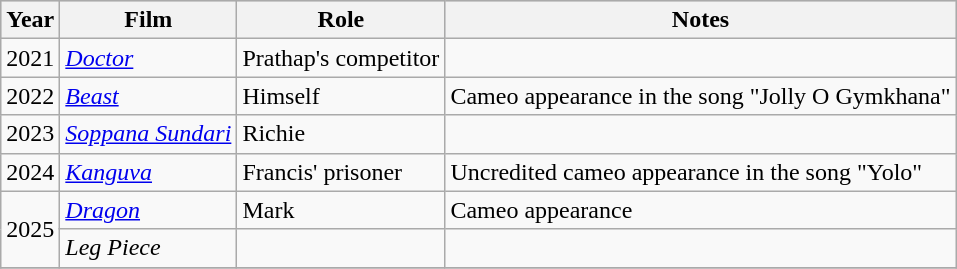<table class="wikitable">
<tr style="background:#cccccf; text-align:center;">
<th>Year</th>
<th>Film</th>
<th>Role</th>
<th>Notes</th>
</tr>
<tr>
<td>2021</td>
<td><em><a href='#'>Doctor</a></em></td>
<td>Prathap's competitor</td>
<td></td>
</tr>
<tr>
<td>2022</td>
<td><em><a href='#'>Beast</a></em></td>
<td>Himself</td>
<td>Cameo appearance in the song "Jolly O Gymkhana"</td>
</tr>
<tr>
<td>2023</td>
<td><em><a href='#'>Soppana Sundari</a></em></td>
<td>Richie</td>
<td></td>
</tr>
<tr>
<td>2024</td>
<td><em><a href='#'>Kanguva</a></em></td>
<td>Francis' prisoner</td>
<td>Uncredited cameo appearance in the song "Yolo"</td>
</tr>
<tr>
<td rowspan="2">2025</td>
<td><em><a href='#'>Dragon</a></em></td>
<td>Mark</td>
<td>Cameo appearance</td>
</tr>
<tr>
<td><em>Leg Piece</em></td>
<td></td>
<td></td>
</tr>
<tr>
</tr>
</table>
